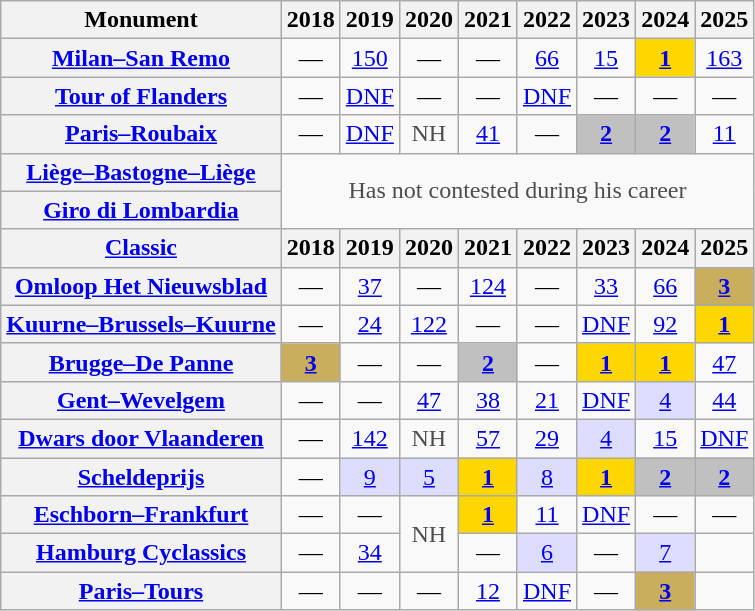<table class="wikitable plainrowheaders">
<tr>
<th>Monument</th>
<th scope="col">2018</th>
<th scope="col">2019</th>
<th scope="col">2020</th>
<th scope="col">2021</th>
<th scope="col">2022</th>
<th scope="col">2023</th>
<th scope="col">2024</th>
<th scope="col">2025</th>
</tr>
<tr style="text-align:center;">
<th scope="row"><a href='#'>Milan–San Remo</a></th>
<td>—</td>
<td><a href='#'>150</a></td>
<td>—</td>
<td>—</td>
<td><a href='#'>66</a></td>
<td><a href='#'>15</a></td>
<td style="background:gold;"><a href='#'><strong>1</strong></a></td>
<td><a href='#'>163</a></td>
</tr>
<tr style="text-align:center;">
<th scope="row"><a href='#'>Tour of Flanders</a></th>
<td>—</td>
<td><a href='#'>DNF</a></td>
<td>—</td>
<td>—</td>
<td><a href='#'>DNF</a></td>
<td>—</td>
<td>—</td>
<td>—</td>
</tr>
<tr style="text-align:center;">
<th scope="row"><a href='#'>Paris–Roubaix</a></th>
<td>—</td>
<td><a href='#'>DNF</a></td>
<td style="color:#4d4d4d;">NH</td>
<td><a href='#'>41</a></td>
<td>—</td>
<td style="background:silver;"><a href='#'><strong>2</strong></a></td>
<td style="background:silver;"><a href='#'><strong>2</strong></a></td>
<td><a href='#'>11</a></td>
</tr>
<tr style="text-align:center;">
<th scope="row"><a href='#'>Liège–Bastogne–Liège</a></th>
<td style="color:#4d4d4d;" colspan=11 rowspan=2>Has not contested during his career</td>
</tr>
<tr style="text-align:center;">
<th scope="row"><a href='#'>Giro di Lombardia</a></th>
</tr>
<tr>
<th><a href='#'>Classic</a></th>
<th scope="col">2018</th>
<th scope="col">2019</th>
<th scope="col">2020</th>
<th scope="col">2021</th>
<th scope="col">2022</th>
<th scope="col">2023</th>
<th scope="col">2024</th>
<th scope="col">2025</th>
</tr>
<tr style="text-align:center;">
<th scope="row"><a href='#'>Omloop Het Nieuwsblad</a></th>
<td>—</td>
<td><a href='#'>37</a></td>
<td>—</td>
<td><a href='#'>124</a></td>
<td>—</td>
<td><a href='#'>33</a></td>
<td><a href='#'>66</a></td>
<td style="background:#C9AE5D;"><a href='#'><strong>3</strong></a></td>
</tr>
<tr style="text-align:center;">
<th scope="row"><a href='#'>Kuurne–Brussels–Kuurne</a></th>
<td>—</td>
<td><a href='#'>24</a></td>
<td><a href='#'>122</a></td>
<td>—</td>
<td>—</td>
<td><a href='#'>DNF</a></td>
<td><a href='#'>92</a></td>
<td style="background:gold;"><a href='#'><strong>1</strong></a></td>
</tr>
<tr style="text-align:center;">
<th scope="row"><a href='#'>Brugge–De Panne</a></th>
<td style="background:#C9AE5D;"><a href='#'><strong>3</strong></a></td>
<td>—</td>
<td>—</td>
<td style="background:silver;"><a href='#'><strong>2</strong></a></td>
<td>—</td>
<td style="background:gold;"><a href='#'><strong>1</strong></a></td>
<td style="background:gold;"><a href='#'><strong>1</strong></a></td>
<td><a href='#'>47</a></td>
</tr>
<tr style="text-align:center;">
<th scope="row"><a href='#'>Gent–Wevelgem</a></th>
<td>—</td>
<td>—</td>
<td><a href='#'>47</a></td>
<td><a href='#'>38</a></td>
<td><a href='#'>21</a></td>
<td><a href='#'>DNF</a></td>
<td style="background:#ddf;"><a href='#'>4</a></td>
<td><a href='#'>44</a></td>
</tr>
<tr style="text-align:center;">
<th scope="row"><a href='#'>Dwars door Vlaanderen</a></th>
<td>—</td>
<td><a href='#'>142</a></td>
<td style="color:#4d4d4d;">NH</td>
<td><a href='#'>57</a></td>
<td><a href='#'>29</a></td>
<td style="background:#ddf;"><a href='#'>4</a></td>
<td><a href='#'>15</a></td>
<td><a href='#'>DNF</a></td>
</tr>
<tr style="text-align:center;">
<th scope="row"><a href='#'>Scheldeprijs</a></th>
<td>—</td>
<td style="background:#ddf;"><a href='#'>9</a></td>
<td style="background:#ddf;"><a href='#'>5</a></td>
<td style="background:gold;"><a href='#'><strong>1</strong></a></td>
<td style="background:#ddf;"><a href='#'>8</a></td>
<td style="background:gold;"><a href='#'><strong>1</strong></a></td>
<td style="background:silver;"><a href='#'><strong>2</strong></a></td>
<td style="background:silver;"><a href='#'><strong>2</strong></a></td>
</tr>
<tr style="text-align:center;">
<th scope="row"><a href='#'>Eschborn–Frankfurt</a></th>
<td>—</td>
<td>—</td>
<td style="color:#4d4d4d;" rowspan=2>NH</td>
<td style="background:gold;"><a href='#'><strong>1</strong></a></td>
<td><a href='#'>11</a></td>
<td><a href='#'>DNF</a></td>
<td>—</td>
<td>—</td>
</tr>
<tr style="text-align:center;">
<th scope="row"><a href='#'>Hamburg Cyclassics</a></th>
<td>—</td>
<td><a href='#'>34</a></td>
<td>—</td>
<td style="background:#ddf;"><a href='#'>6</a></td>
<td>—</td>
<td style="background:#ddf;"><a href='#'>7</a></td>
<td></td>
</tr>
<tr style="text-align:center;">
<th scope="row"><a href='#'>Paris–Tours</a></th>
<td>—</td>
<td>—</td>
<td>—</td>
<td><a href='#'>12</a></td>
<td><a href='#'>DNF</a></td>
<td>—</td>
<td style="background:#C9AE5D;"><a href='#'><strong>3</strong></a></td>
<td></td>
</tr>
</table>
